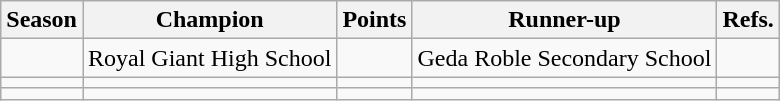<table class="wikitable">
<tr>
<th>Season</th>
<th>Champion</th>
<th>Points</th>
<th>Runner-up</th>
<th>Refs.</th>
</tr>
<tr>
<td></td>
<td> Royal Giant High School</td>
<td></td>
<td> Geda Roble Secondary School</td>
<td></td>
</tr>
<tr>
<td></td>
<td></td>
<td></td>
<td></td>
<td></td>
</tr>
<tr>
<td></td>
<td></td>
<td></td>
<td></td>
<td></td>
</tr>
</table>
